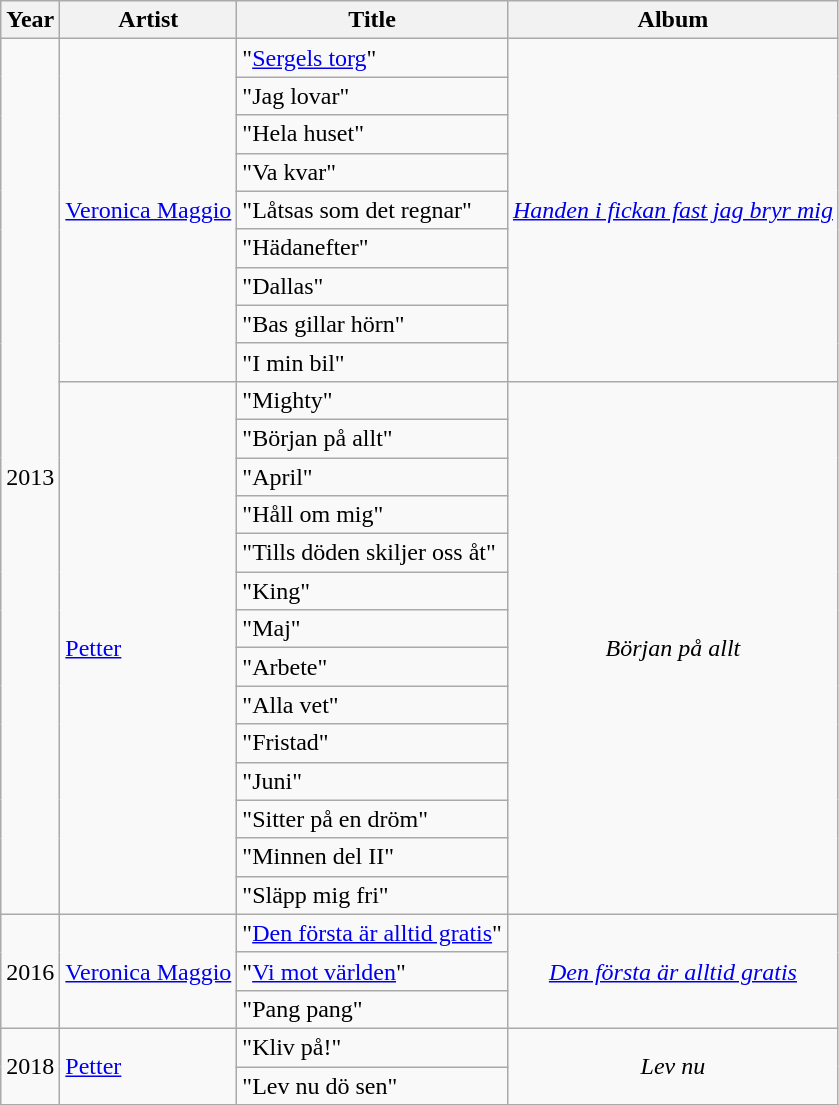<table class="wikitable">
<tr>
<th>Year</th>
<th>Artist</th>
<th>Title</th>
<th>Album</th>
</tr>
<tr>
<td rowspan="23">2013</td>
<td rowspan="9"><a href='#'>Veronica Maggio</a></td>
<td>"<a href='#'>Sergels torg</a>"</td>
<td rowspan="9" style="text-align:center;"><em><a href='#'>Handen i fickan fast jag bryr mig</a></em></td>
</tr>
<tr>
<td>"Jag lovar"</td>
</tr>
<tr>
<td>"Hela huset"<br></td>
</tr>
<tr>
<td>"Va kvar"</td>
</tr>
<tr>
<td>"Låtsas som det regnar"</td>
</tr>
<tr>
<td>"Hädanefter"</td>
</tr>
<tr>
<td>"Dallas"</td>
</tr>
<tr>
<td>"Bas gillar hörn"</td>
</tr>
<tr>
<td>"I min bil"</td>
</tr>
<tr>
<td rowspan="14"><a href='#'>Petter</a></td>
<td>"Mighty"<br></td>
<td rowspan="14" style="text-align:center;"><em>Början på allt</em></td>
</tr>
<tr>
<td>"Början på allt"<br></td>
</tr>
<tr>
<td>"April"</td>
</tr>
<tr>
<td>"Håll om mig"<br></td>
</tr>
<tr>
<td>"Tills döden skiljer oss åt"</td>
</tr>
<tr>
<td>"King"<br></td>
</tr>
<tr>
<td>"Maj"</td>
</tr>
<tr>
<td>"Arbete"</td>
</tr>
<tr>
<td>"Alla vet"<br></td>
</tr>
<tr>
<td>"Fristad"</td>
</tr>
<tr>
<td>"Juni"</td>
</tr>
<tr>
<td>"Sitter på en dröm"</td>
</tr>
<tr>
<td>"Minnen del II"</td>
</tr>
<tr>
<td>"Släpp mig fri"</td>
</tr>
<tr>
<td rowspan="3">2016</td>
<td rowspan="3"><a href='#'>Veronica Maggio</a></td>
<td>"<a href='#'>Den första är alltid gratis</a>"</td>
<td rowspan="3" style="text-align:center;"><em><a href='#'>Den första är alltid gratis</a></em></td>
</tr>
<tr>
<td>"<a href='#'>Vi mot världen</a>"</td>
</tr>
<tr>
<td>"Pang pang"</td>
</tr>
<tr>
<td rowspan="2">2018</td>
<td rowspan="2"><a href='#'>Petter</a></td>
<td>"Kliv på!"<br></td>
<td rowspan="2" style="text-align:center;"><em>Lev nu</em></td>
</tr>
<tr>
<td>"Lev nu dö sen"<br></td>
</tr>
<tr>
</tr>
</table>
